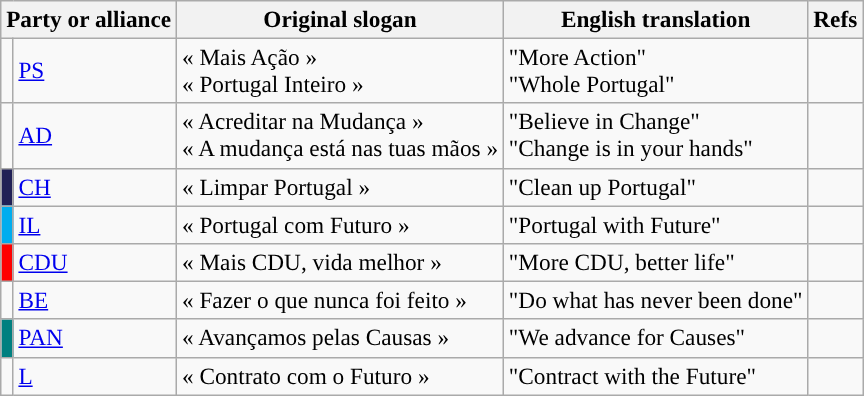<table class="wikitable" style="font-size:97%; text-align:left;">
<tr>
<th style="text-align:left;" colspan="2">Party or alliance</th>
<th>Original slogan</th>
<th>English translation</th>
<th>Refs</th>
</tr>
<tr>
<td width="1" style="color:inherit;background:"></td>
<td><a href='#'>PS</a></td>
<td>« Mais Ação » <br> « Portugal Inteiro »</td>
<td>"More Action" <br> "Whole Portugal"</td>
<td></td>
</tr>
<tr>
<td style="color:inherit;background:"></td>
<td><a href='#'>AD</a></td>
<td>« Acreditar na Mudança »<br>« A mudança está nas tuas mãos »</td>
<td>"Believe in Change"<br>"Change is in your hands"</td>
<td></td>
</tr>
<tr>
<td style="background:#202056;"></td>
<td><a href='#'>CH</a></td>
<td>« Limpar Portugal »</td>
<td>"Clean up Portugal"</td>
<td></td>
</tr>
<tr>
<td style="background:#00ADEF;"></td>
<td><a href='#'>IL</a></td>
<td>« Portugal com Futuro »</td>
<td>"Portugal with Future"</td>
<td></td>
</tr>
<tr>
<td style="color:inherit;background:#FF0000"></td>
<td><a href='#'>CDU</a></td>
<td>« Mais CDU, vida melhor »</td>
<td>"More CDU, better life"</td>
<td></td>
</tr>
<tr>
<td style="color:inherit;background:"></td>
<td><a href='#'>BE</a></td>
<td>« Fazer o que nunca foi feito »</td>
<td>"Do what has never been done"</td>
<td></td>
</tr>
<tr>
<td style="background:teal;"></td>
<td><a href='#'>PAN</a></td>
<td>« Avançamos pelas Causas »</td>
<td>"We advance for Causes"</td>
<td></td>
</tr>
<tr>
<td style="color:inherit;background:"></td>
<td><a href='#'>L</a></td>
<td>« Contrato com o Futuro »</td>
<td>"Contract with the Future"</td>
<td></td>
</tr>
</table>
